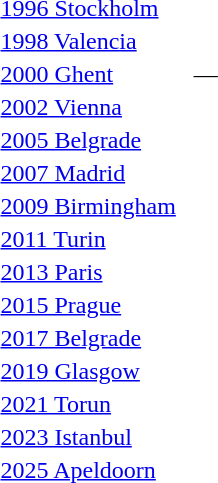<table>
<tr>
<td><a href='#'>1996 Stockholm</a><br></td>
<td></td>
<td></td>
<td></td>
</tr>
<tr>
<td><a href='#'>1998 Valencia</a><br></td>
<td></td>
<td></td>
<td></td>
</tr>
<tr>
<td><a href='#'>2000 Ghent</a><br></td>
<td></td>
<td><br></td>
<td>—</td>
</tr>
<tr>
<td><a href='#'>2002 Vienna</a><br></td>
<td></td>
<td></td>
<td></td>
</tr>
<tr>
<td><a href='#'>2005 Belgrade</a><br></td>
<td></td>
<td></td>
<td></td>
</tr>
<tr>
<td><a href='#'>2007 Madrid</a><br></td>
<td></td>
<td></td>
<td></td>
</tr>
<tr>
<td><a href='#'>2009 Birmingham</a><br></td>
<td></td>
<td></td>
<td></td>
</tr>
<tr>
<td><a href='#'>2011 Turin</a><br></td>
<td></td>
<td></td>
<td></td>
</tr>
<tr>
<td><a href='#'>2013 Paris</a><br></td>
<td></td>
<td></td>
<td></td>
</tr>
<tr>
<td><a href='#'>2015 Prague</a><br></td>
<td></td>
<td></td>
<td></td>
</tr>
<tr>
<td><a href='#'>2017 Belgrade</a><br></td>
<td></td>
<td></td>
<td><br></td>
</tr>
<tr>
<td><a href='#'>2019 Glasgow</a><br></td>
<td></td>
<td></td>
<td></td>
</tr>
<tr>
<td><a href='#'>2021 Torun</a><br></td>
<td></td>
<td></td>
<td><br></td>
</tr>
<tr>
<td><a href='#'>2023 Istanbul</a><br></td>
<td></td>
<td></td>
<td></td>
</tr>
<tr>
<td><a href='#'>2025 Apeldoorn</a><br></td>
<td></td>
<td></td>
<td></td>
</tr>
</table>
